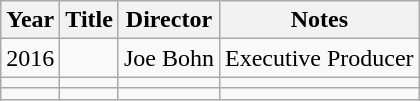<table class="wikitable">
<tr>
<th>Year</th>
<th>Title</th>
<th>Director</th>
<th>Notes</th>
</tr>
<tr>
<td>2016</td>
<td><strong></strong></td>
<td>Joe Bohn</td>
<td>Executive Producer</td>
</tr>
<tr>
<td></td>
<td></td>
<td></td>
<td></td>
</tr>
<tr>
<td></td>
<td></td>
<td></td>
<td></td>
</tr>
</table>
